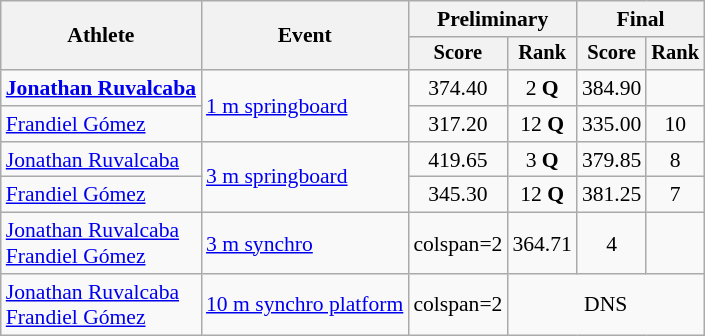<table class=wikitable style=font-size:90%;text-align:center>
<tr>
<th rowspan=2>Athlete</th>
<th rowspan=2>Event</th>
<th colspan=2>Preliminary</th>
<th colspan=2>Final</th>
</tr>
<tr style=font-size:95%>
<th>Score</th>
<th>Rank</th>
<th>Score</th>
<th>Rank</th>
</tr>
<tr>
<td align=left><strong><a href='#'>Jonathan Ruvalcaba</a></strong></td>
<td align=left rowspan=2><a href='#'>1 m springboard</a></td>
<td>374.40</td>
<td>2 <strong>Q</strong></td>
<td>384.90</td>
<td></td>
</tr>
<tr>
<td align=left><a href='#'>Frandiel Gómez</a></td>
<td>317.20</td>
<td>12 <strong>Q</strong></td>
<td>335.00</td>
<td>10</td>
</tr>
<tr>
<td align=left><a href='#'>Jonathan Ruvalcaba</a></td>
<td align=left rowspan=2><a href='#'>3 m springboard</a></td>
<td>419.65</td>
<td>3 <strong>Q</strong></td>
<td>379.85</td>
<td>8</td>
</tr>
<tr>
<td align=left><a href='#'>Frandiel Gómez</a></td>
<td>345.30</td>
<td>12 <strong>Q</strong></td>
<td>381.25</td>
<td>7</td>
</tr>
<tr>
<td align=left><a href='#'>Jonathan Ruvalcaba</a><br><a href='#'>Frandiel Gómez</a></td>
<td align=left><a href='#'>3 m synchro</a></td>
<td>colspan=2 </td>
<td>364.71</td>
<td>4</td>
</tr>
<tr>
<td align=left><a href='#'>Jonathan Ruvalcaba</a><br><a href='#'>Frandiel Gómez</a></td>
<td align=left><a href='#'>10 m synchro platform</a></td>
<td>colspan=2 </td>
<td colspan=5>DNS</td>
</tr>
</table>
